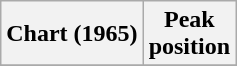<table class="wikitable sortable plainrowheaders" style="text-align:center">
<tr>
<th scope="col">Chart (1965)</th>
<th scope="col">Peak<br>position</th>
</tr>
<tr>
</tr>
</table>
